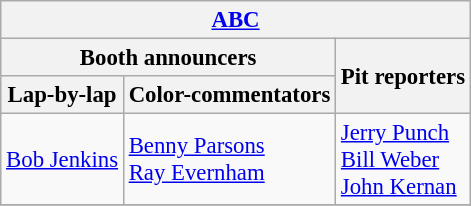<table class="wikitable" style="font-size: 95%">
<tr>
<th colspan=3><a href='#'>ABC</a></th>
</tr>
<tr>
<th colspan=2>Booth announcers</th>
<th rowspan=2>Pit reporters</th>
</tr>
<tr>
<th><strong>Lap-by-lap</strong></th>
<th><strong>Color-commentators</strong></th>
</tr>
<tr>
<td><a href='#'>Bob Jenkins</a></td>
<td><a href='#'>Benny Parsons</a> <br> <a href='#'>Ray Evernham</a></td>
<td><a href='#'>Jerry Punch</a> <br> <a href='#'>Bill Weber</a> <br> <a href='#'>John Kernan</a></td>
</tr>
<tr>
</tr>
</table>
